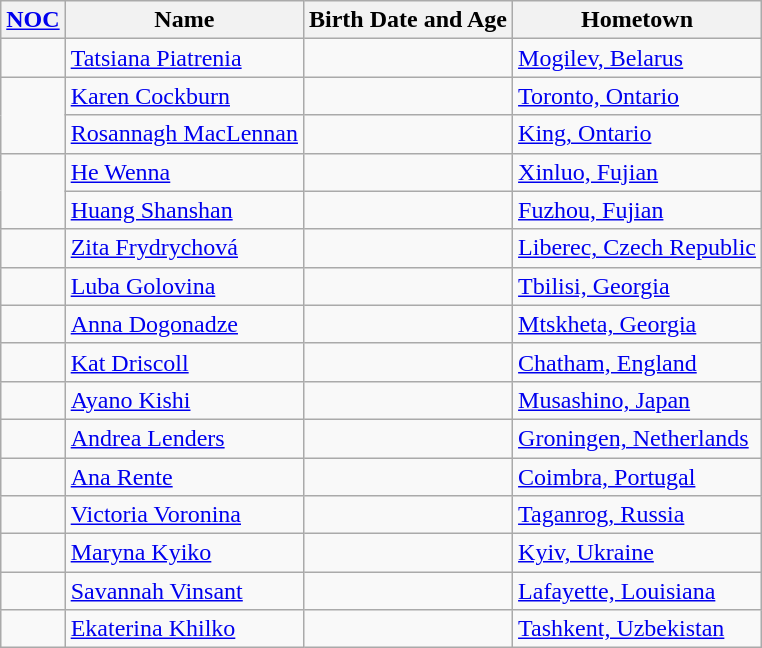<table class="wikitable sortable">
<tr>
<th><a href='#'>NOC</a></th>
<th>Name</th>
<th>Birth Date and Age</th>
<th>Hometown</th>
</tr>
<tr>
<td></td>
<td><a href='#'>Tatsiana Piatrenia</a></td>
<td></td>
<td><a href='#'>Mogilev, Belarus</a></td>
</tr>
<tr>
<td rowspan="2"></td>
<td><a href='#'>Karen Cockburn</a></td>
<td></td>
<td><a href='#'>Toronto, Ontario</a></td>
</tr>
<tr>
<td><a href='#'>Rosannagh MacLennan</a></td>
<td></td>
<td><a href='#'>King, Ontario</a></td>
</tr>
<tr>
<td rowspan="2"></td>
<td><a href='#'>He Wenna</a></td>
<td></td>
<td><a href='#'>Xinluo, Fujian</a></td>
</tr>
<tr>
<td><a href='#'>Huang Shanshan</a></td>
<td></td>
<td><a href='#'>Fuzhou, Fujian</a></td>
</tr>
<tr>
<td></td>
<td><a href='#'>Zita Frydrychová</a></td>
<td></td>
<td><a href='#'>Liberec, Czech Republic</a></td>
</tr>
<tr>
<td></td>
<td><a href='#'>Luba Golovina</a></td>
<td></td>
<td><a href='#'>Tbilisi, Georgia</a></td>
</tr>
<tr>
<td></td>
<td><a href='#'>Anna Dogonadze</a></td>
<td></td>
<td><a href='#'>Mtskheta, Georgia</a></td>
</tr>
<tr>
<td></td>
<td><a href='#'>Kat Driscoll</a></td>
<td></td>
<td><a href='#'>Chatham, England</a></td>
</tr>
<tr>
<td></td>
<td><a href='#'>Ayano Kishi</a></td>
<td></td>
<td><a href='#'>Musashino, Japan</a></td>
</tr>
<tr>
<td></td>
<td><a href='#'>Andrea Lenders</a></td>
<td></td>
<td><a href='#'>Groningen, Netherlands</a></td>
</tr>
<tr>
<td></td>
<td><a href='#'>Ana Rente</a></td>
<td></td>
<td><a href='#'>Coimbra, Portugal</a></td>
</tr>
<tr>
<td></td>
<td><a href='#'>Victoria Voronina</a></td>
<td></td>
<td><a href='#'>Taganrog, Russia</a></td>
</tr>
<tr>
<td></td>
<td><a href='#'>Maryna Kyiko</a></td>
<td></td>
<td><a href='#'>Kyiv, Ukraine</a></td>
</tr>
<tr>
<td></td>
<td><a href='#'>Savannah Vinsant</a></td>
<td></td>
<td><a href='#'>Lafayette, Louisiana</a></td>
</tr>
<tr>
<td></td>
<td><a href='#'>Ekaterina Khilko</a></td>
<td></td>
<td><a href='#'>Tashkent, Uzbekistan</a></td>
</tr>
</table>
